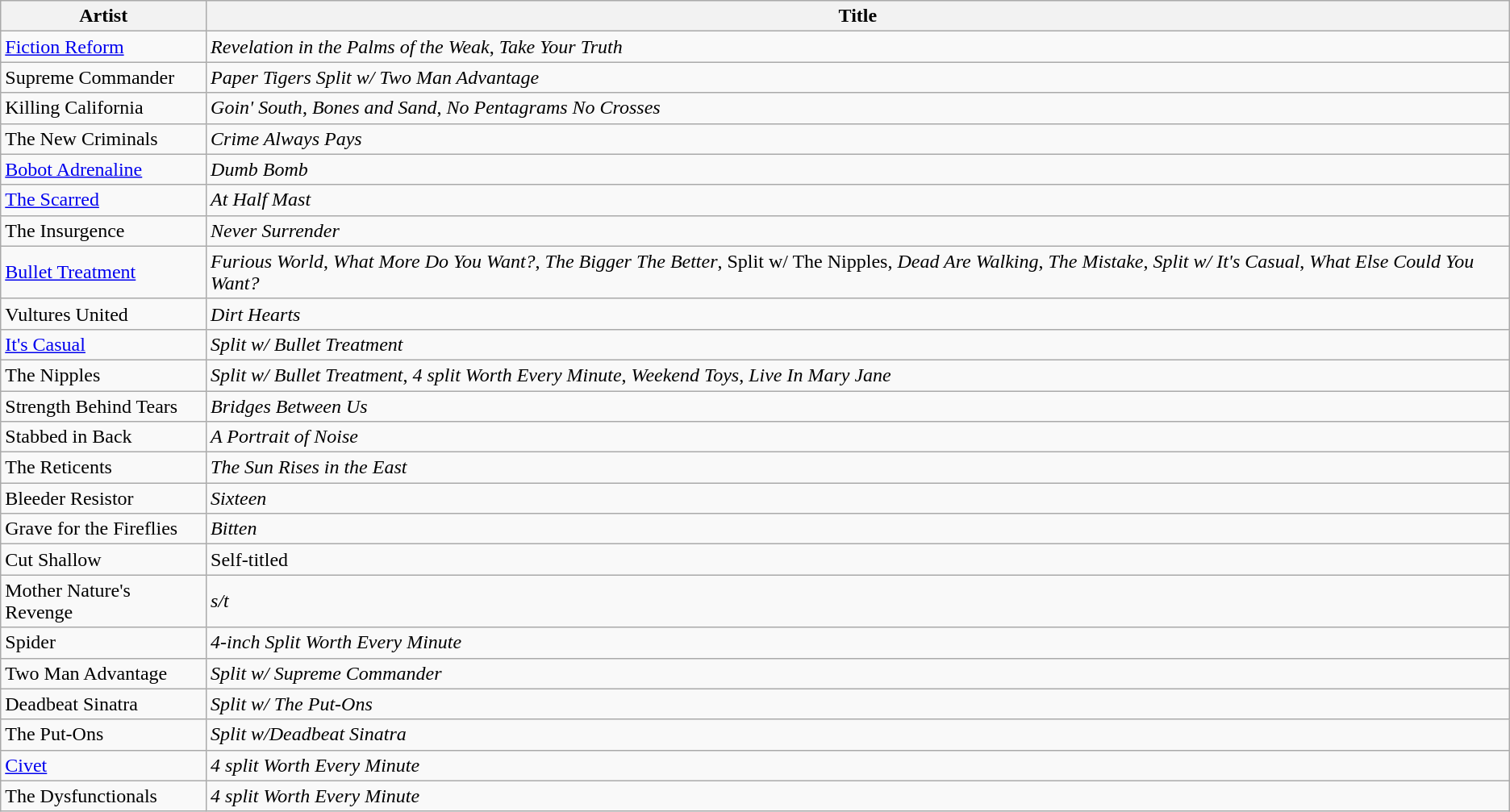<table class="wikitable sortable">
<tr>
<th>Artist</th>
<th>Title</th>
</tr>
<tr>
<td><a href='#'>Fiction Reform</a></td>
<td><em>Revelation in the Palms of the Weak</em>, <em>Take Your Truth</em></td>
</tr>
<tr>
<td>Supreme Commander</td>
<td><em>Paper Tigers</em> <em>Split w/ Two Man Advantage</em></td>
</tr>
<tr>
<td>Killing California</td>
<td><em>Goin' South</em>, <em>Bones and Sand</em>, <em>No Pentagrams No Crosses</em></td>
</tr>
<tr>
<td>The New Criminals</td>
<td><em>Crime Always Pays</em></td>
</tr>
<tr>
<td><a href='#'>Bobot Adrenaline</a></td>
<td><em>Dumb Bomb</em></td>
</tr>
<tr>
<td><a href='#'>The Scarred</a></td>
<td><em>At Half Mast</em></td>
</tr>
<tr>
<td>The Insurgence</td>
<td><em>Never Surrender</em></td>
</tr>
<tr>
<td><a href='#'>Bullet Treatment</a></td>
<td><em>Furious World</em>, <em>What More Do You Want?</em>, <em>The Bigger The Better</em>, Split w/ The Nipples, <em>Dead Are Walking</em>, <em>The Mistake</em>, <em>Split w/ It's Casual</em>, <em>What Else Could You Want?</em></td>
</tr>
<tr>
<td>Vultures United</td>
<td><em>Dirt Hearts</em></td>
</tr>
<tr>
<td><a href='#'>It's Casual</a></td>
<td><em>Split w/ Bullet Treatment</em></td>
</tr>
<tr>
<td>The Nipples</td>
<td><em>Split w/ Bullet Treatment</em>, <em>4 split Worth Every Minute</em>, <em>Weekend Toys</em>, <em>Live In Mary Jane</em></td>
</tr>
<tr>
<td>Strength Behind Tears</td>
<td><em>Bridges Between Us</em></td>
</tr>
<tr>
<td>Stabbed in Back</td>
<td><em>A Portrait of Noise</em></td>
</tr>
<tr>
<td>The Reticents</td>
<td><em>The Sun Rises in the East</em></td>
</tr>
<tr>
<td>Bleeder Resistor</td>
<td><em>Sixteen</em></td>
</tr>
<tr>
<td>Grave for the Fireflies</td>
<td><em>Bitten</em></td>
</tr>
<tr>
<td>Cut Shallow</td>
<td>Self-titled</td>
</tr>
<tr>
<td>Mother Nature's Revenge</td>
<td><em>s/t</em></td>
</tr>
<tr>
<td>Spider</td>
<td><em>4-inch Split Worth Every Minute</em></td>
</tr>
<tr>
<td>Two Man Advantage</td>
<td><em>Split w/ Supreme Commander</em></td>
</tr>
<tr>
<td>Deadbeat Sinatra</td>
<td><em>Split w/ The Put-Ons</em></td>
</tr>
<tr>
<td>The Put-Ons</td>
<td><em>Split w/Deadbeat Sinatra</em></td>
</tr>
<tr>
<td><a href='#'>Civet</a></td>
<td><em>4 split Worth Every Minute</em></td>
</tr>
<tr>
<td>The Dysfunctionals</td>
<td><em>4 split Worth Every Minute</em></td>
</tr>
</table>
